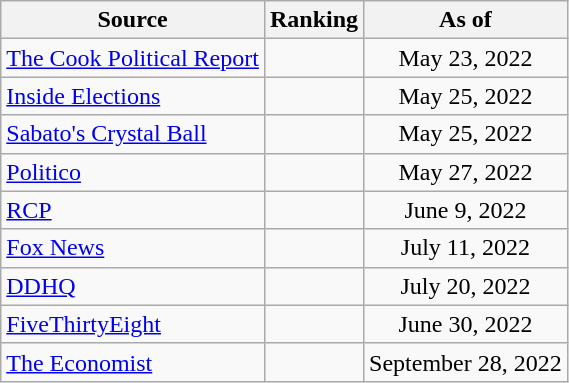<table class="wikitable" style="text-align:center">
<tr>
<th>Source</th>
<th>Ranking</th>
<th>As of</th>
</tr>
<tr>
<td align=left><a href='#'>The Cook Political Report</a></td>
<td></td>
<td>May 23, 2022</td>
</tr>
<tr>
<td align=left><a href='#'>Inside Elections</a></td>
<td></td>
<td>May 25, 2022</td>
</tr>
<tr>
<td align=left><a href='#'>Sabato's Crystal Ball</a></td>
<td></td>
<td>May 25, 2022</td>
</tr>
<tr>
<td align=left><a href='#'>Politico</a></td>
<td></td>
<td>May 27, 2022</td>
</tr>
<tr>
<td style="text-align:left;"><a href='#'>RCP</a></td>
<td></td>
<td>June 9, 2022</td>
</tr>
<tr>
<td align=left><a href='#'>Fox News</a></td>
<td></td>
<td>July 11, 2022</td>
</tr>
<tr>
<td align="left"><a href='#'>DDHQ</a></td>
<td></td>
<td>July 20, 2022</td>
</tr>
<tr>
<td align="left"><a href='#'>FiveThirtyEight</a></td>
<td></td>
<td>June 30, 2022</td>
</tr>
<tr>
<td align="left"><a href='#'>The Economist</a></td>
<td></td>
<td>September 28, 2022</td>
</tr>
</table>
